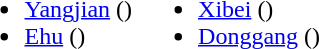<table>
<tr>
<td valign="top"><br><ul><li><a href='#'>Yangjian</a> ()</li><li><a href='#'>Ehu</a> ()</li></ul></td>
<td valign="top"><br><ul><li><a href='#'>Xibei</a> ()</li><li><a href='#'>Donggang</a> ()</li></ul></td>
</tr>
</table>
